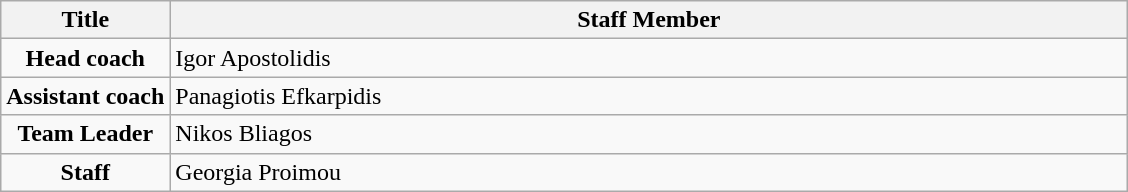<table class="wikitable" style="text-align:center">
<tr>
<th width=15%>Title</th>
<th width=85%>Staff Member</th>
</tr>
<tr>
<td><strong>Head coach</strong></td>
<td align=left>Igor Apostolidis</td>
</tr>
<tr>
<td><strong>Assistant coach</strong></td>
<td align=left>Panagiotis Efkarpidis</td>
</tr>
<tr>
<td><strong>Team Leader</strong></td>
<td align=left>Nikos Bliagos</td>
</tr>
<tr>
<td><strong>Staff</strong></td>
<td align=left>Georgia Proimou</td>
</tr>
</table>
